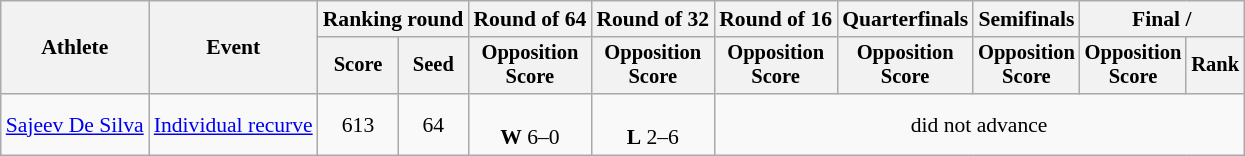<table class="wikitable" style="font-size:90%">
<tr>
<th rowspan=2>Athlete</th>
<th rowspan=2>Event</th>
<th colspan="2">Ranking round</th>
<th>Round of 64</th>
<th>Round of 32</th>
<th>Round of 16</th>
<th>Quarterfinals</th>
<th>Semifinals</th>
<th colspan="2">Final / </th>
</tr>
<tr style="font-size:95%">
<th>Score</th>
<th>Seed</th>
<th>Opposition<br>Score</th>
<th>Opposition<br>Score</th>
<th>Opposition<br>Score</th>
<th>Opposition<br>Score</th>
<th>Opposition<br>Score</th>
<th>Opposition<br>Score</th>
<th>Rank</th>
</tr>
<tr align=center>
<td align=left><a href='#'>Sajeev De Silva</a></td>
<td align=left><a href='#'>Individual recurve</a></td>
<td>613</td>
<td>64</td>
<td><br><strong>W</strong> 6–0</td>
<td><br><strong>L</strong> 2–6</td>
<td colspan=5>did not advance</td>
</tr>
</table>
